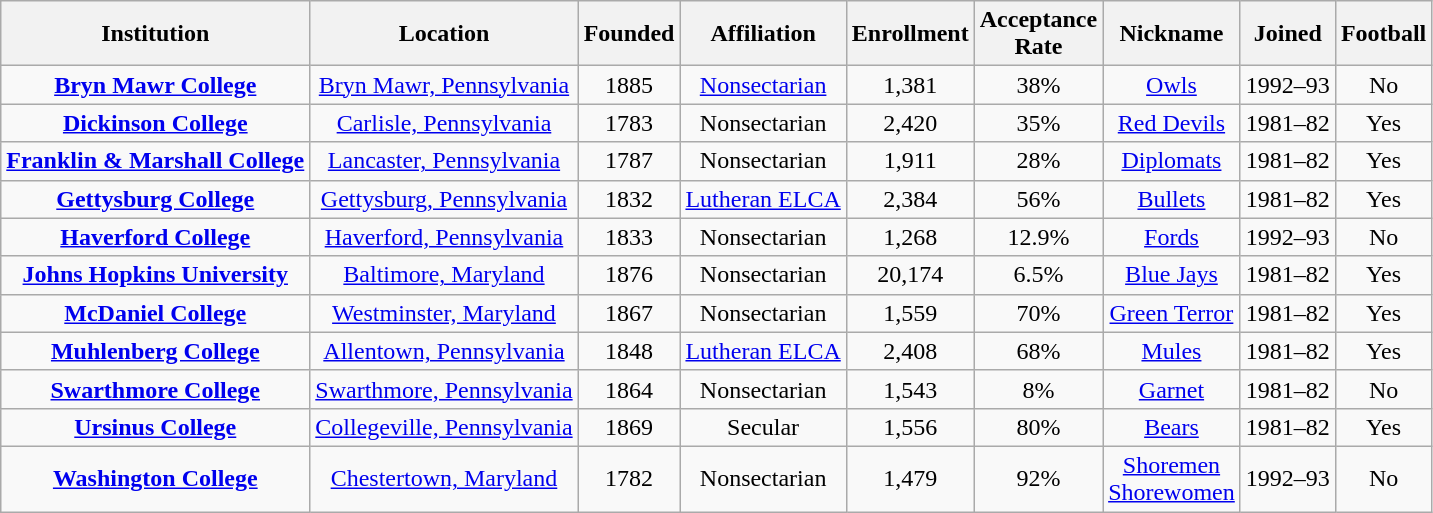<table class="sortable wikitable" style="text-align:center;">
<tr>
<th>Institution</th>
<th>Location</th>
<th>Founded</th>
<th>Affiliation</th>
<th>Enrollment</th>
<th>Acceptance<br>Rate</th>
<th>Nickname</th>
<th>Joined</th>
<th>Football</th>
</tr>
<tr>
<td><strong><a href='#'>Bryn Mawr College</a></strong></td>
<td><a href='#'>Bryn Mawr, Pennsylvania</a></td>
<td>1885</td>
<td><a href='#'>Nonsectarian</a></td>
<td>1,381</td>
<td>38% </td>
<td><a href='#'>Owls</a></td>
<td>1992–93</td>
<td>No</td>
</tr>
<tr>
<td><strong><a href='#'>Dickinson College</a></strong></td>
<td><a href='#'>Carlisle, Pennsylvania</a></td>
<td>1783</td>
<td>Nonsectarian</td>
<td>2,420</td>
<td>35% </td>
<td><a href='#'>Red Devils</a></td>
<td>1981–82</td>
<td>Yes</td>
</tr>
<tr>
<td><strong><a href='#'>Franklin & Marshall College</a></strong></td>
<td><a href='#'>Lancaster, Pennsylvania</a></td>
<td>1787</td>
<td>Nonsectarian</td>
<td>1,911</td>
<td>28% </td>
<td><a href='#'>Diplomats</a></td>
<td>1981–82</td>
<td>Yes</td>
</tr>
<tr>
<td><strong><a href='#'>Gettysburg College</a></strong></td>
<td><a href='#'>Gettysburg, Pennsylvania</a></td>
<td>1832</td>
<td><a href='#'>Lutheran ELCA</a></td>
<td>2,384</td>
<td>56% </td>
<td><a href='#'>Bullets</a></td>
<td>1981–82</td>
<td>Yes</td>
</tr>
<tr>
<td><strong><a href='#'>Haverford College</a></strong></td>
<td><a href='#'>Haverford, Pennsylvania</a></td>
<td>1833</td>
<td>Nonsectarian</td>
<td>1,268</td>
<td>12.9% </td>
<td><a href='#'>Fords</a></td>
<td>1992–93</td>
<td>No</td>
</tr>
<tr>
<td><strong><a href='#'>Johns Hopkins University</a></strong></td>
<td><a href='#'>Baltimore, Maryland</a></td>
<td>1876</td>
<td>Nonsectarian</td>
<td>20,174</td>
<td>6.5%</td>
<td><a href='#'>Blue Jays</a></td>
<td>1981–82</td>
<td>Yes</td>
</tr>
<tr>
<td><strong><a href='#'>McDaniel College</a></strong></td>
<td><a href='#'>Westminster, Maryland</a></td>
<td>1867</td>
<td>Nonsectarian</td>
<td>1,559</td>
<td>70% </td>
<td><a href='#'>Green Terror</a></td>
<td>1981–82</td>
<td>Yes</td>
</tr>
<tr>
<td><strong><a href='#'>Muhlenberg College</a></strong></td>
<td><a href='#'>Allentown, Pennsylvania</a></td>
<td>1848</td>
<td><a href='#'>Lutheran ELCA</a></td>
<td>2,408</td>
<td>68% </td>
<td><a href='#'>Mules</a></td>
<td>1981–82</td>
<td>Yes</td>
</tr>
<tr>
<td><strong><a href='#'>Swarthmore College</a></strong></td>
<td><a href='#'>Swarthmore, Pennsylvania</a></td>
<td>1864</td>
<td>Nonsectarian</td>
<td>1,543</td>
<td>8% </td>
<td><a href='#'>Garnet</a></td>
<td>1981–82</td>
<td>No</td>
</tr>
<tr>
<td><strong><a href='#'>Ursinus College</a></strong></td>
<td><a href='#'>Collegeville, Pennsylvania</a></td>
<td>1869</td>
<td>Secular</td>
<td>1,556</td>
<td>80%</td>
<td><a href='#'>Bears</a></td>
<td>1981–82</td>
<td>Yes</td>
</tr>
<tr>
<td><strong><a href='#'>Washington College</a></strong></td>
<td><a href='#'>Chestertown, Maryland</a></td>
<td>1782</td>
<td>Nonsectarian</td>
<td>1,479</td>
<td>92% </td>
<td><a href='#'>Shoremen</a> <br><a href='#'>Shorewomen</a> </td>
<td>1992–93</td>
<td>No</td>
</tr>
</table>
